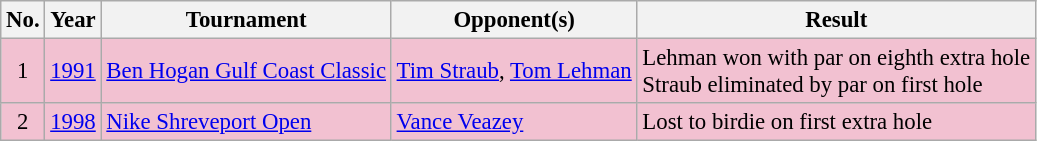<table class="wikitable" style="font-size:95%;">
<tr>
<th>No.</th>
<th>Year</th>
<th>Tournament</th>
<th>Opponent(s)</th>
<th>Result</th>
</tr>
<tr style="background:#F2C1D1;">
<td align=center>1</td>
<td><a href='#'>1991</a></td>
<td><a href='#'>Ben Hogan Gulf Coast Classic</a></td>
<td> <a href='#'>Tim Straub</a>,  <a href='#'>Tom Lehman</a></td>
<td>Lehman won with par on eighth extra hole<br>Straub eliminated by par on first hole</td>
</tr>
<tr style="background:#F2C1D1;">
<td align=center>2</td>
<td><a href='#'>1998</a></td>
<td><a href='#'>Nike Shreveport Open</a></td>
<td> <a href='#'>Vance Veazey</a></td>
<td>Lost to birdie on first extra hole</td>
</tr>
</table>
